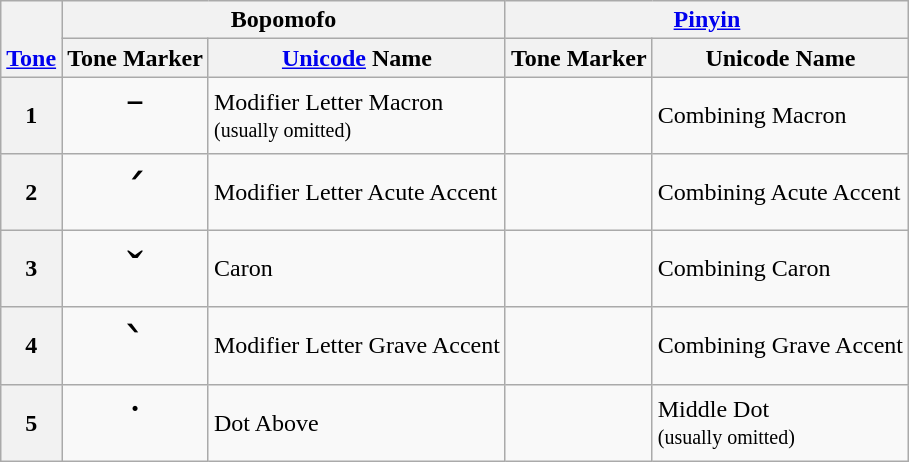<table class="wikitable">
<tr>
<th rowspan="2" style="vertical-align: bottom;"><a href='#'>Tone</a></th>
<th colspan="2">Bopomofo</th>
<th colspan="2"><a href='#'>Pinyin</a></th>
</tr>
<tr>
<th>Tone Marker</th>
<th><a href='#'>Unicode</a> Name</th>
<th>Tone Marker</th>
<th>Unicode Name</th>
</tr>
<tr>
<th>1</th>
<td style="text-align: center; font-size: 200%;">ˉ</td>
<td>Modifier Letter Macron<br><small>(usually omitted)</small></td>
<td style="text-align: center; font-size: 200%;"></td>
<td>Combining Macron</td>
</tr>
<tr>
<th>2</th>
<td style="text-align: center; font-size: 200%;">ˊ</td>
<td>Modifier Letter Acute Accent</td>
<td style="text-align: center; font-size: 200%;"></td>
<td>Combining Acute Accent</td>
</tr>
<tr>
<th>3</th>
<td style="text-align: center; font-size: 200%;">ˇ</td>
<td>Caron</td>
<td style="text-align: center; font-size: 200%;"></td>
<td>Combining Caron</td>
</tr>
<tr>
<th>4</th>
<td style="text-align: center; font-size: 200%;">ˋ</td>
<td>Modifier Letter Grave Accent</td>
<td style="text-align: center; font-size: 200%;"></td>
<td>Combining Grave Accent</td>
</tr>
<tr>
<th>5</th>
<td style="text-align: center; font-size: 200%;">˙</td>
<td>Dot Above</td>
<td style="text-align: center; font-size: 200%;"></td>
<td>Middle Dot<br><small>(usually omitted)</small></td>
</tr>
</table>
